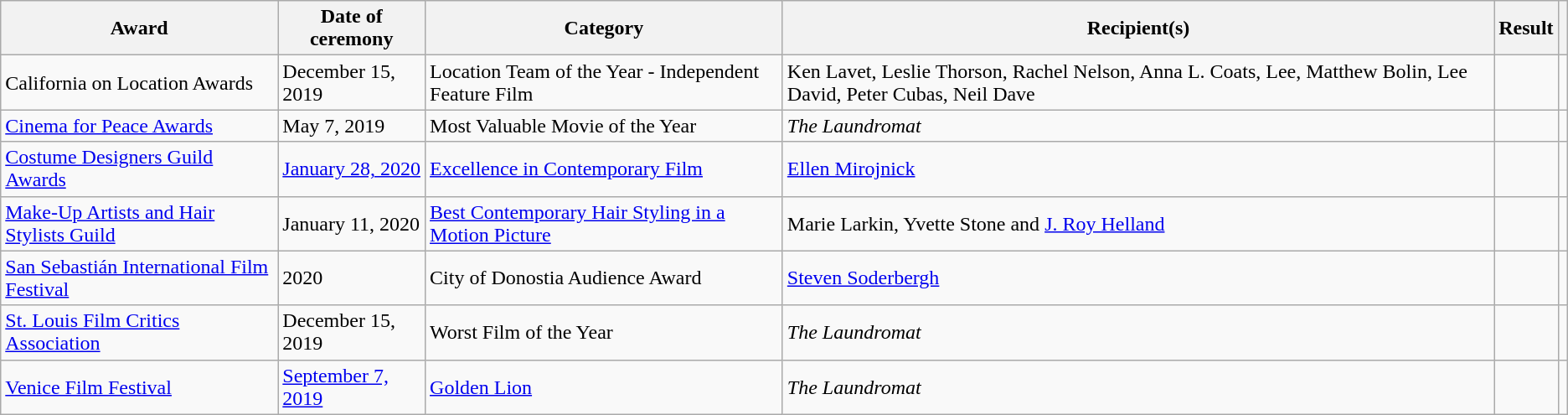<table class="wikitable plainrowheaders sortable">
<tr>
<th scope="col">Award</th>
<th scope="col">Date of ceremony</th>
<th scope="col">Category</th>
<th scope="col">Recipient(s)</th>
<th scope="col">Result</th>
<th class="unsortable" scope="col"></th>
</tr>
<tr>
<td>California on Location Awards</td>
<td>December 15, 2019</td>
<td>Location Team of the Year - Independent Feature Film</td>
<td>Ken Lavet, Leslie Thorson, Rachel Nelson, Anna L. Coats, Lee, Matthew Bolin, Lee David, Peter Cubas, Neil Dave</td>
<td></td>
<td></td>
</tr>
<tr>
<td><a href='#'>Cinema for Peace Awards</a></td>
<td>May 7, 2019</td>
<td>Most Valuable Movie of the Year</td>
<td><em>The Laundromat</em></td>
<td></td>
<td></td>
</tr>
<tr>
<td><a href='#'>Costume Designers Guild Awards</a></td>
<td><a href='#'>January 28, 2020</a></td>
<td><a href='#'>Excellence in Contemporary Film</a></td>
<td><a href='#'>Ellen Mirojnick</a></td>
<td></td>
<td></td>
</tr>
<tr>
<td><a href='#'>Make-Up Artists and Hair Stylists Guild</a></td>
<td>January 11, 2020</td>
<td><a href='#'>Best Contemporary Hair Styling in a Motion Picture</a></td>
<td>Marie Larkin, Yvette Stone and <a href='#'>J. Roy Helland</a></td>
<td></td>
<td></td>
</tr>
<tr>
<td><a href='#'>San Sebastián International Film Festival</a></td>
<td>2020</td>
<td>City of Donostia Audience Award</td>
<td><a href='#'>Steven Soderbergh</a></td>
<td></td>
<td></td>
</tr>
<tr>
<td><a href='#'>St. Louis Film Critics Association</a></td>
<td>December 15, 2019</td>
<td>Worst Film of the Year</td>
<td><em>The Laundromat</em></td>
<td></td>
<td></td>
</tr>
<tr>
<td><a href='#'>Venice Film Festival</a></td>
<td><a href='#'>September 7, 2019</a></td>
<td><a href='#'>Golden Lion</a></td>
<td><em>The Laundromat</em></td>
<td></td>
<td></td>
</tr>
</table>
